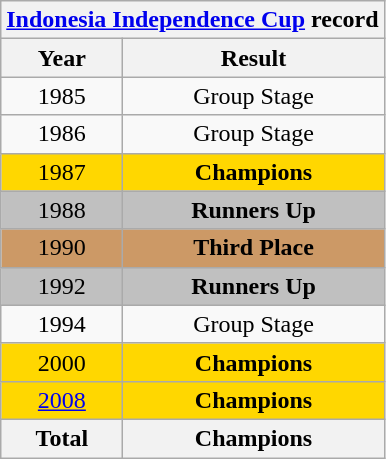<table class="wikitable" style="text-align: center;">
<tr>
<th colspan=2><a href='#'>Indonesia Independence Cup</a> record</th>
</tr>
<tr>
<th>Year</th>
<th>Result</th>
</tr>
<tr>
<td>1985</td>
<td>Group Stage</td>
</tr>
<tr>
<td>1986</td>
<td>Group Stage</td>
</tr>
<tr bgcolor=gold>
<td>1987</td>
<td><strong>Champions</strong></td>
</tr>
<tr bgcolor=silver>
<td>1988</td>
<td><strong>Runners Up</strong></td>
</tr>
<tr bgcolor=#c96>
<td>1990</td>
<td><strong>Third Place</strong></td>
</tr>
<tr bgcolor=silver>
<td>1992</td>
<td><strong>Runners Up</strong></td>
</tr>
<tr>
<td>1994</td>
<td>Group Stage</td>
</tr>
<tr bgcolor=gold>
<td>2000</td>
<td><strong>Champions</strong></td>
</tr>
<tr bgcolor=gold>
<td><a href='#'>2008</a></td>
<td><strong>Champions</strong></td>
</tr>
<tr>
<th><strong>Total</strong></th>
<th><strong>Champions</strong></th>
</tr>
</table>
